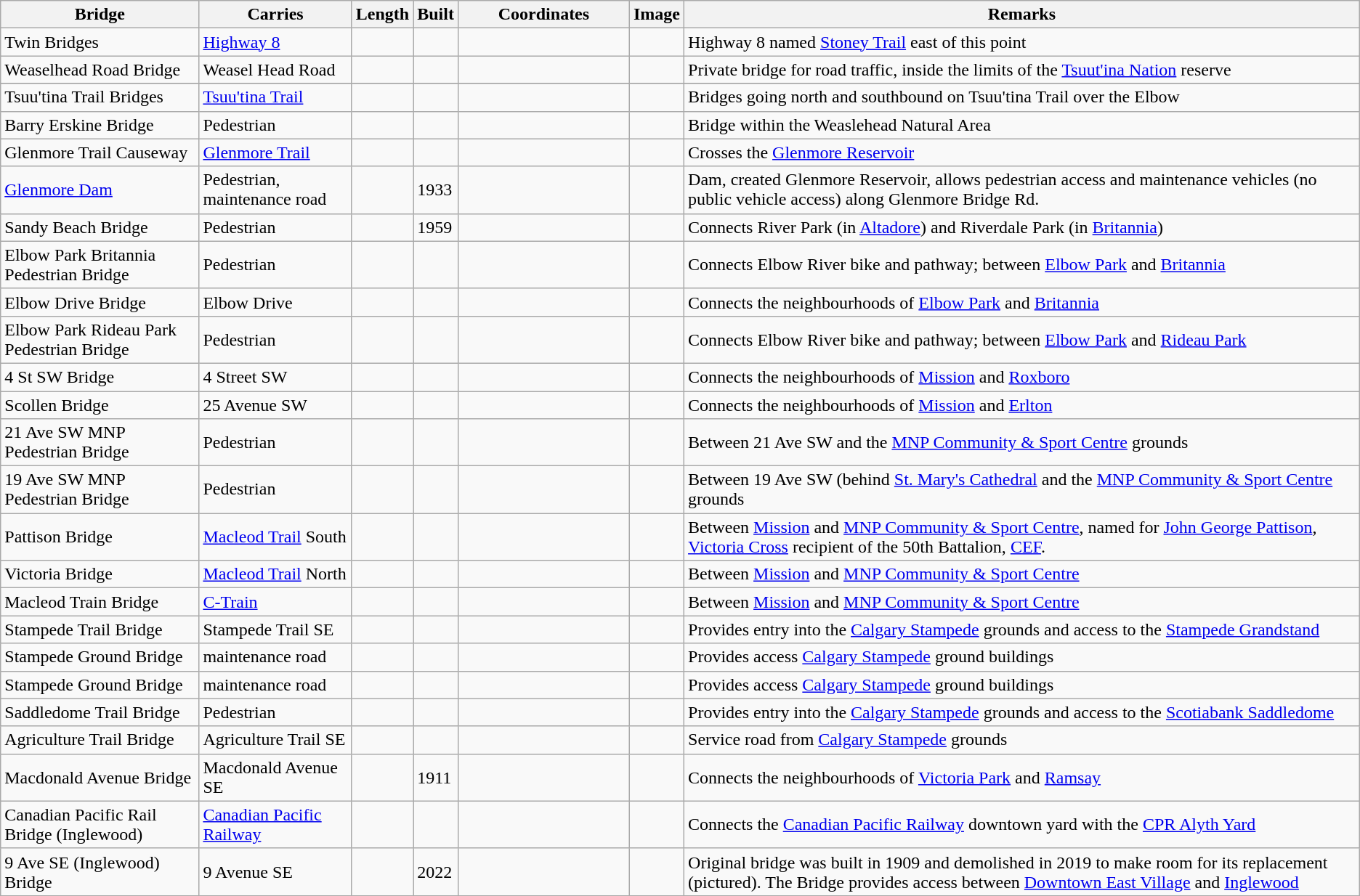<table class="wikitable sortable">
<tr>
<th>Bridge</th>
<th>Carries</th>
<th>Length</th>
<th>Built</th>
<th width=150px>Coordinates</th>
<th>Image</th>
<th>Remarks</th>
</tr>
<tr>
<td>Twin Bridges</td>
<td><a href='#'>Highway 8</a></td>
<td></td>
<td></td>
<td><small></small></td>
<td></td>
<td>Highway 8 named <a href='#'>Stoney Trail</a> east of this point</td>
</tr>
<tr>
<td>Weaselhead Road Bridge</td>
<td>Weasel Head Road</td>
<td></td>
<td></td>
<td><small></small></td>
<td></td>
<td>Private bridge for road traffic, inside the limits of the <a href='#'>Tsuut'ina Nation</a> reserve</td>
</tr>
<tr>
</tr>
<tr>
<td>Tsuu'tina Trail Bridges</td>
<td><a href='#'>Tsuu'tina Trail</a></td>
<td></td>
<td></td>
<td><small></small></td>
<td></td>
<td>Bridges going north and southbound on Tsuu'tina Trail over the Elbow</td>
</tr>
<tr>
<td>Barry Erskine Bridge</td>
<td>Pedestrian</td>
<td></td>
<td></td>
<td><small></small></td>
<td></td>
<td>Bridge within the Weaslehead Natural Area</td>
</tr>
<tr>
<td>Glenmore Trail Causeway</td>
<td><a href='#'>Glenmore Trail</a></td>
<td></td>
<td></td>
<td><small></small></td>
<td></td>
<td>Crosses the <a href='#'>Glenmore Reservoir</a></td>
</tr>
<tr>
<td><a href='#'>Glenmore Dam</a></td>
<td>Pedestrian, maintenance road</td>
<td></td>
<td>1933</td>
<td><small></small></td>
<td></td>
<td>Dam, created Glenmore Reservoir, allows pedestrian access and maintenance vehicles (no public vehicle access) along Glenmore Bridge Rd.</td>
</tr>
<tr>
<td>Sandy Beach Bridge</td>
<td>Pedestrian</td>
<td></td>
<td>1959</td>
<td><small></small></td>
<td></td>
<td>Connects River Park (in <a href='#'>Altadore</a>) and Riverdale Park (in <a href='#'>Britannia</a>)</td>
</tr>
<tr>
<td>Elbow Park Britannia Pedestrian Bridge</td>
<td>Pedestrian</td>
<td></td>
<td></td>
<td><small></small></td>
<td></td>
<td>Connects Elbow River bike and pathway; between <a href='#'>Elbow Park</a> and <a href='#'>Britannia</a></td>
</tr>
<tr>
<td>Elbow Drive Bridge</td>
<td>Elbow Drive</td>
<td></td>
<td></td>
<td><small></small></td>
<td></td>
<td>Connects the neighbourhoods of <a href='#'>Elbow Park</a> and <a href='#'>Britannia</a></td>
</tr>
<tr>
<td>Elbow Park Rideau Park Pedestrian Bridge</td>
<td>Pedestrian</td>
<td></td>
<td></td>
<td><small></small></td>
<td></td>
<td>Connects Elbow River bike and pathway; between <a href='#'>Elbow Park</a> and <a href='#'>Rideau Park</a></td>
</tr>
<tr>
<td>4 St SW Bridge</td>
<td>4 Street SW</td>
<td></td>
<td></td>
<td><small></small></td>
<td></td>
<td>Connects the neighbourhoods of <a href='#'>Mission</a> and <a href='#'>Roxboro</a></td>
</tr>
<tr>
<td>Scollen Bridge</td>
<td>25 Avenue SW</td>
<td></td>
<td></td>
<td><small></small></td>
<td></td>
<td>Connects the neighbourhoods of <a href='#'>Mission</a> and <a href='#'>Erlton</a></td>
</tr>
<tr>
<td>21 Ave SW MNP Pedestrian Bridge</td>
<td>Pedestrian</td>
<td></td>
<td></td>
<td><small></small></td>
<td></td>
<td>Between 21 Ave SW and the <a href='#'>MNP Community & Sport Centre</a> grounds</td>
</tr>
<tr>
<td>19 Ave SW MNP Pedestrian Bridge</td>
<td>Pedestrian</td>
<td></td>
<td></td>
<td><small></small></td>
<td></td>
<td>Between 19 Ave SW (behind <a href='#'>St. Mary's Cathedral</a> and the <a href='#'>MNP Community & Sport Centre</a> grounds</td>
</tr>
<tr>
<td>Pattison Bridge</td>
<td><a href='#'>Macleod Trail</a> South</td>
<td></td>
<td></td>
<td><small></small></td>
<td></td>
<td>Between <a href='#'>Mission</a> and <a href='#'>MNP Community & Sport Centre</a>, named for <a href='#'>John George Pattison</a>, <a href='#'>Victoria Cross</a> recipient of the 50th Battalion, <a href='#'>CEF</a>.</td>
</tr>
<tr>
<td>Victoria Bridge</td>
<td><a href='#'>Macleod Trail</a> North</td>
<td></td>
<td></td>
<td><small></small></td>
<td></td>
<td>Between <a href='#'>Mission</a> and <a href='#'>MNP Community & Sport Centre</a></td>
</tr>
<tr>
<td>Macleod Train Bridge</td>
<td><a href='#'>C-Train</a></td>
<td></td>
<td></td>
<td><small></small></td>
<td></td>
<td>Between <a href='#'>Mission</a> and <a href='#'>MNP Community & Sport Centre</a></td>
</tr>
<tr>
<td>Stampede Trail Bridge</td>
<td>Stampede Trail SE</td>
<td></td>
<td></td>
<td><small></small></td>
<td></td>
<td>Provides entry into the <a href='#'>Calgary Stampede</a> grounds and access to the <a href='#'>Stampede Grandstand</a></td>
</tr>
<tr>
<td>Stampede Ground Bridge</td>
<td>maintenance road</td>
<td></td>
<td></td>
<td><small></small></td>
<td></td>
<td>Provides access  <a href='#'>Calgary Stampede</a> ground buildings</td>
</tr>
<tr>
<td>Stampede Ground Bridge</td>
<td>maintenance road</td>
<td></td>
<td></td>
<td><small></small></td>
<td></td>
<td>Provides access  <a href='#'>Calgary Stampede</a> ground buildings</td>
</tr>
<tr>
<td>Saddledome Trail Bridge</td>
<td>Pedestrian</td>
<td></td>
<td></td>
<td><small></small></td>
<td></td>
<td>Provides entry into the <a href='#'>Calgary Stampede</a> grounds and access to the <a href='#'>Scotiabank Saddledome</a></td>
</tr>
<tr>
<td>Agriculture Trail Bridge</td>
<td>Agriculture Trail SE</td>
<td></td>
<td></td>
<td><small></small></td>
<td></td>
<td>Service road from <a href='#'>Calgary Stampede</a> grounds</td>
</tr>
<tr>
<td>Macdonald Avenue Bridge</td>
<td>Macdonald Avenue SE</td>
<td></td>
<td>1911</td>
<td><small></small></td>
<td></td>
<td>Connects the neighbourhoods of <a href='#'>Victoria Park</a> and <a href='#'>Ramsay</a></td>
</tr>
<tr>
<td>Canadian Pacific Rail Bridge (Inglewood)</td>
<td><a href='#'>Canadian Pacific Railway</a></td>
<td></td>
<td></td>
<td><small></small></td>
<td></td>
<td>Connects the <a href='#'>Canadian Pacific Railway</a> downtown yard with the <a href='#'>CPR Alyth Yard</a></td>
</tr>
<tr>
<td>9 Ave SE (Inglewood) Bridge</td>
<td>9 Avenue SE</td>
<td></td>
<td>2022</td>
<td><small></small></td>
<td></td>
<td>Original bridge was built in 1909 and demolished in 2019 to make room for its replacement (pictured). The Bridge provides access between <a href='#'>Downtown East Village</a> and <a href='#'>Inglewood</a></td>
</tr>
<tr>
</tr>
</table>
